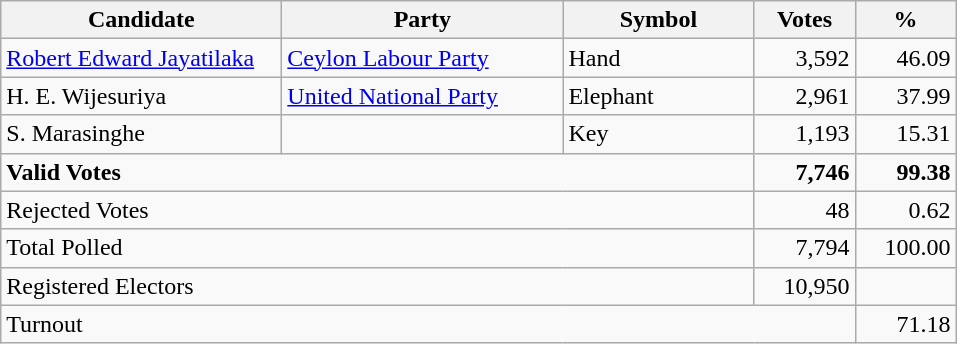<table class="wikitable" border="1" style="text-align:right;">
<tr>
<th align=left width="180">Candidate</th>
<th align=left width="180">Party</th>
<th align=left width="120">Symbol</th>
<th align=left width="60">Votes</th>
<th align=left width="60">%</th>
</tr>
<tr>
<td align=left><a href='#'>Robert Edward Jayatilaka</a></td>
<td align=left><a href='#'>Ceylon Labour Party</a></td>
<td align=left>Hand</td>
<td>3,592</td>
<td>46.09</td>
</tr>
<tr>
<td align=left>H. E. Wijesuriya</td>
<td align=left><a href='#'>United National Party</a></td>
<td align=left>Elephant</td>
<td>2,961</td>
<td>37.99</td>
</tr>
<tr>
<td align=left>S. Marasinghe</td>
<td align=left></td>
<td align=left>Key</td>
<td>1,193</td>
<td>15.31</td>
</tr>
<tr>
<td align=left colspan=3><strong>Valid Votes</strong></td>
<td><strong>7,746</strong></td>
<td><strong>99.38</strong></td>
</tr>
<tr>
<td align=left colspan=3>Rejected Votes</td>
<td>48</td>
<td>0.62</td>
</tr>
<tr>
<td align=left colspan=3>Total Polled</td>
<td>7,794</td>
<td>100.00</td>
</tr>
<tr>
<td align=left colspan=3>Registered Electors</td>
<td>10,950</td>
<td></td>
</tr>
<tr>
<td align=left colspan=4>Turnout</td>
<td>71.18</td>
</tr>
</table>
